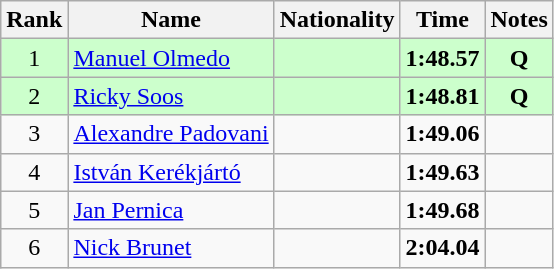<table class="wikitable sortable" style="text-align:center">
<tr>
<th>Rank</th>
<th>Name</th>
<th>Nationality</th>
<th>Time</th>
<th>Notes</th>
</tr>
<tr bgcolor=ccffcc>
<td>1</td>
<td align=left><a href='#'>Manuel Olmedo</a></td>
<td align=left></td>
<td><strong>1:48.57</strong></td>
<td><strong>Q</strong></td>
</tr>
<tr bgcolor=ccffcc>
<td>2</td>
<td align=left><a href='#'>Ricky Soos</a></td>
<td align=left></td>
<td><strong>1:48.81</strong></td>
<td><strong>Q</strong></td>
</tr>
<tr>
<td>3</td>
<td align=left><a href='#'>Alexandre Padovani</a></td>
<td align=left></td>
<td><strong>1:49.06</strong></td>
<td></td>
</tr>
<tr>
<td>4</td>
<td align=left><a href='#'>István Kerékjártó</a></td>
<td align=left></td>
<td><strong>1:49.63</strong></td>
<td></td>
</tr>
<tr>
<td>5</td>
<td align=left><a href='#'>Jan Pernica</a></td>
<td align=left></td>
<td><strong>1:49.68</strong></td>
<td></td>
</tr>
<tr>
<td>6</td>
<td align=left><a href='#'>Nick Brunet</a></td>
<td align=left></td>
<td><strong>2:04.04</strong></td>
<td></td>
</tr>
</table>
